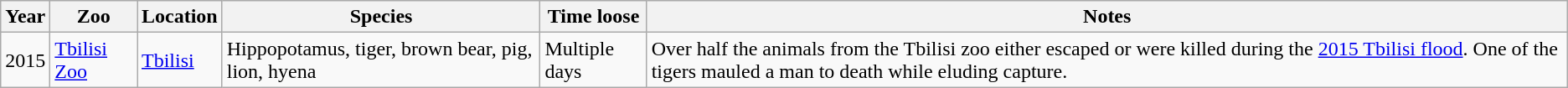<table class="wikitable sortable">
<tr>
<th data-sort-type="number">Year</th>
<th>Zoo</th>
<th>Location</th>
<th>Species</th>
<th>Time loose</th>
<th>Notes</th>
</tr>
<tr>
<td>2015</td>
<td><a href='#'>Tbilisi Zoo</a></td>
<td><a href='#'>Tbilisi</a></td>
<td>Hippopotamus, tiger, brown bear, pig, lion, hyena</td>
<td>Multiple days</td>
<td>Over half the animals from the Tbilisi zoo either escaped or were killed during the <a href='#'>2015 Tbilisi flood</a>. One of the tigers mauled a man to death while eluding capture.</td>
</tr>
</table>
